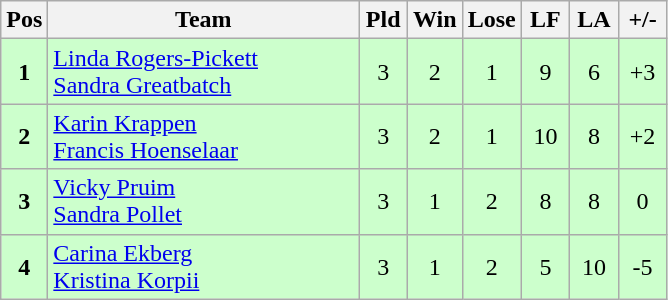<table class="wikitable" style="font-size: 100%">
<tr>
<th width=20>Pos</th>
<th width=200>Team</th>
<th width=25>Pld</th>
<th width=25>Win</th>
<th width=25>Lose</th>
<th width=25>LF</th>
<th width=25>LA</th>
<th width=25>+/-</th>
</tr>
<tr align=center style="background: #ccffcc;">
<td><strong>1</strong></td>
<td align="left"> <a href='#'>Linda Rogers-Pickett</a><br> <a href='#'>Sandra Greatbatch</a></td>
<td>3</td>
<td>2</td>
<td>1</td>
<td>9</td>
<td>6</td>
<td>+3</td>
</tr>
<tr align=center style="background: #ccffcc;">
<td><strong>2</strong></td>
<td align="left"> <a href='#'>Karin Krappen</a><br> <a href='#'>Francis Hoenselaar</a></td>
<td>3</td>
<td>2</td>
<td>1</td>
<td>10</td>
<td>8</td>
<td>+2</td>
</tr>
<tr align=center style="background: #ccffcc;">
<td><strong>3</strong></td>
<td align="left"> <a href='#'>Vicky Pruim</a><br> <a href='#'>Sandra Pollet</a></td>
<td>3</td>
<td>1</td>
<td>2</td>
<td>8</td>
<td>8</td>
<td>0</td>
</tr>
<tr align=center style="background: #ccffcc;">
<td><strong>4</strong></td>
<td align="left"> <a href='#'>Carina Ekberg</a><br> <a href='#'>Kristina Korpii</a></td>
<td>3</td>
<td>1</td>
<td>2</td>
<td>5</td>
<td>10</td>
<td>-5</td>
</tr>
</table>
